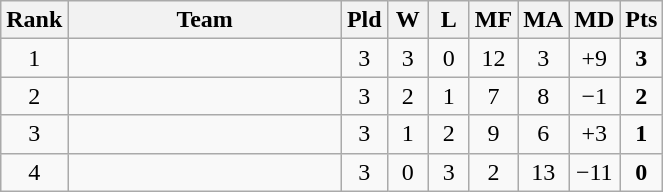<table class=wikitable style="text-align:center">
<tr>
<th width="20">Rank</th>
<th width="175">Team</th>
<th width="20">Pld</th>
<th width="20">W</th>
<th width="20">L</th>
<th width="20">MF</th>
<th width="20">MA</th>
<th width="20">MD</th>
<th width="20">Pts</th>
</tr>
<tr bgcolor="">
<td>1</td>
<td align="left"></td>
<td>3</td>
<td>3</td>
<td>0</td>
<td>12</td>
<td>3</td>
<td>+9</td>
<td><strong>3</strong></td>
</tr>
<tr bgcolor="">
<td>2</td>
<td align="left"></td>
<td>3</td>
<td>2</td>
<td>1</td>
<td>7</td>
<td>8</td>
<td>−1</td>
<td><strong>2</strong></td>
</tr>
<tr bgcolor="">
<td>3</td>
<td align="left"></td>
<td>3</td>
<td>1</td>
<td>2</td>
<td>9</td>
<td>6</td>
<td>+3</td>
<td><strong>1</strong></td>
</tr>
<tr bgcolor="">
<td>4</td>
<td align="left"></td>
<td>3</td>
<td>0</td>
<td>3</td>
<td>2</td>
<td>13</td>
<td>−11</td>
<td><strong>0</strong></td>
</tr>
</table>
